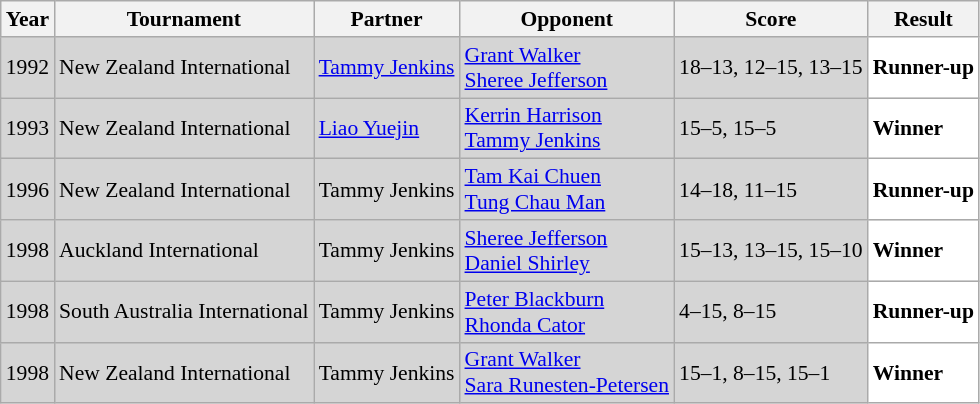<table class="sortable wikitable" style="font-size: 90%;">
<tr>
<th>Year</th>
<th>Tournament</th>
<th>Partner</th>
<th>Opponent</th>
<th>Score</th>
<th>Result</th>
</tr>
<tr style="background:#D5D5D5">
<td align="center">1992</td>
<td align="left">New Zealand International</td>
<td align="left"> <a href='#'>Tammy Jenkins</a></td>
<td align="left"> <a href='#'>Grant Walker</a><br> <a href='#'>Sheree Jefferson</a></td>
<td align="left">18–13, 12–15, 13–15</td>
<td style="text-align:left; background:white"><strong> Runner-up</strong></td>
</tr>
<tr style="background:#D5D5D5">
<td align="center">1993</td>
<td align="left">New Zealand International</td>
<td align="left"> <a href='#'>Liao Yuejin</a></td>
<td align="left"> <a href='#'>Kerrin Harrison</a><br> <a href='#'>Tammy Jenkins</a></td>
<td align="left">15–5, 15–5</td>
<td style="text-align:left; background:white"> <strong>Winner</strong></td>
</tr>
<tr style="background:#D5D5D5">
<td align="center">1996</td>
<td align="left">New Zealand International</td>
<td align="left"> Tammy Jenkins</td>
<td align="left"> <a href='#'>Tam Kai Chuen</a><br> <a href='#'>Tung Chau Man</a></td>
<td align="left">14–18, 11–15</td>
<td style="text-align:left; background:white"><strong> Runner-up</strong></td>
</tr>
<tr style="background:#D5D5D5">
<td align="center">1998</td>
<td align="left">Auckland International</td>
<td align="left"> Tammy Jenkins</td>
<td align="left"> <a href='#'>Sheree Jefferson</a><br> <a href='#'>Daniel Shirley</a></td>
<td align="left">15–13, 13–15, 15–10</td>
<td style="text-align:left; background:white"> <strong>Winner</strong></td>
</tr>
<tr style="background:#D5D5D5">
<td align="center">1998</td>
<td align="left">South Australia International</td>
<td align="left"> Tammy Jenkins</td>
<td align="left"> <a href='#'>Peter Blackburn</a><br> <a href='#'>Rhonda Cator</a></td>
<td align="left">4–15, 8–15</td>
<td style="text-align:left; background:white"><strong> Runner-up</strong></td>
</tr>
<tr style="background:#D5D5D5">
<td align="center">1998</td>
<td align="left">New Zealand International</td>
<td align="left"> Tammy Jenkins</td>
<td align="left"> <a href='#'>Grant Walker</a><br> <a href='#'>Sara Runesten-Petersen</a></td>
<td align="left">15–1, 8–15, 15–1</td>
<td style="text-align:left; background:white"> <strong>Winner</strong></td>
</tr>
</table>
